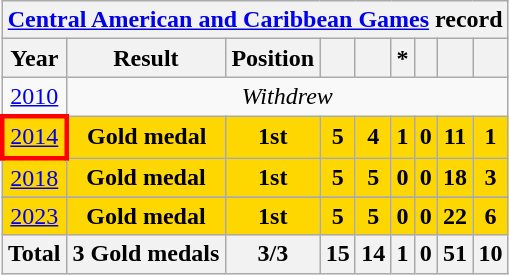<table class="wikitable" style="text-align: center;">
<tr>
<th colspan=9><a href='#'>Central American and Caribbean Games</a> record</th>
</tr>
<tr>
<th>Year</th>
<th>Result</th>
<th>Position</th>
<th></th>
<th></th>
<th>*</th>
<th></th>
<th></th>
<th></th>
</tr>
<tr>
<td> <a href='#'>2010</a></td>
<td colspan=8><em>Withdrew</em></td>
</tr>
<tr bgcolor=gold>
<td style="border: 3px solid red"> <a href='#'>2014</a></td>
<td><strong>Gold medal</strong></td>
<td><strong>1st</strong></td>
<td><strong>5</strong></td>
<td><strong>4</strong></td>
<td><strong>1</strong></td>
<td><strong>0</strong></td>
<td><strong>11</strong></td>
<td><strong>1</strong></td>
</tr>
<tr bgcolor=gold>
<td> <a href='#'>2018</a></td>
<td><strong>Gold medal</strong></td>
<td><strong>1st</strong></td>
<td><strong>5</strong></td>
<td><strong>5</strong></td>
<td><strong>0</strong></td>
<td><strong>0</strong></td>
<td><strong>18</strong></td>
<td><strong>3</strong></td>
</tr>
<tr>
</tr>
<tr bgcolor=gold>
<td> <a href='#'>2023</a></td>
<td><strong>Gold medal</strong></td>
<td><strong>1st</strong></td>
<td><strong>5</strong></td>
<td><strong>5</strong></td>
<td><strong>0</strong></td>
<td><strong>0</strong></td>
<td><strong>22</strong></td>
<td><strong>6</strong></td>
</tr>
<tr>
<th>Total</th>
<th>3 Gold medals</th>
<th>3/3</th>
<th>15</th>
<th>14</th>
<th>1</th>
<th>0</th>
<th>51</th>
<th>10</th>
</tr>
</table>
